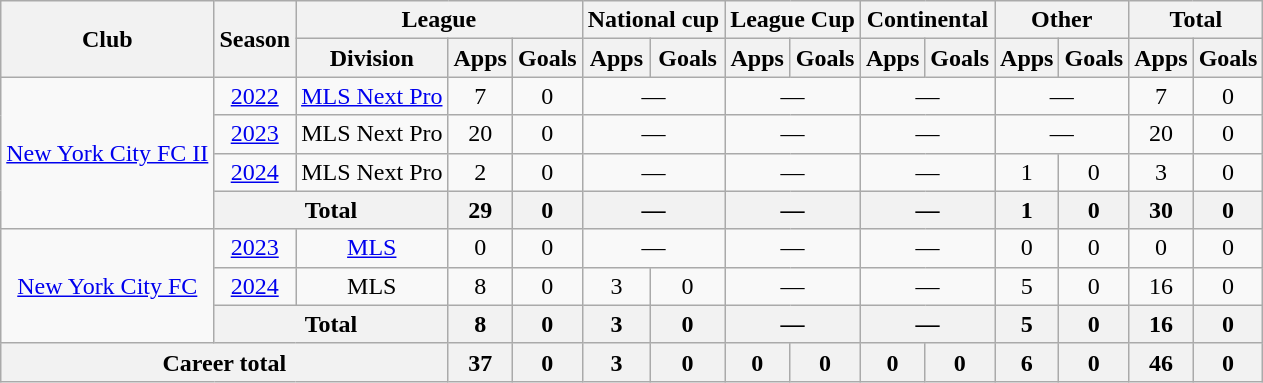<table class="wikitable" style="text-align: center">
<tr>
<th rowspan="2">Club</th>
<th rowspan="2">Season</th>
<th colspan="3">League</th>
<th colspan="2">National cup</th>
<th colspan="2">League Cup</th>
<th colspan="2">Continental</th>
<th colspan="2">Other</th>
<th colspan="2">Total</th>
</tr>
<tr>
<th>Division</th>
<th>Apps</th>
<th>Goals</th>
<th>Apps</th>
<th>Goals</th>
<th>Apps</th>
<th>Goals</th>
<th>Apps</th>
<th>Goals</th>
<th>Apps</th>
<th>Goals</th>
<th>Apps</th>
<th>Goals</th>
</tr>
<tr>
<td rowspan="4"><a href='#'>New York City FC II</a></td>
<td><a href='#'>2022</a></td>
<td><a href='#'>MLS Next Pro</a></td>
<td>7</td>
<td>0</td>
<td colspan="2">—</td>
<td colspan="2">—</td>
<td colspan="2">—</td>
<td colspan="2">—</td>
<td>7</td>
<td>0</td>
</tr>
<tr>
<td><a href='#'>2023</a></td>
<td>MLS Next Pro</td>
<td>20</td>
<td>0</td>
<td colspan="2">—</td>
<td colspan="2">—</td>
<td colspan="2">—</td>
<td colspan="2">—</td>
<td>20</td>
<td>0</td>
</tr>
<tr>
<td><a href='#'>2024</a></td>
<td>MLS Next Pro</td>
<td>2</td>
<td>0</td>
<td colspan="2">—</td>
<td colspan="2">—</td>
<td colspan="2">—</td>
<td>1</td>
<td>0</td>
<td>3</td>
<td>0</td>
</tr>
<tr>
<th colspan="2">Total</th>
<th>29</th>
<th>0</th>
<th colspan="2">—</th>
<th colspan="2">—</th>
<th colspan="2">—</th>
<th>1</th>
<th>0</th>
<th>30</th>
<th>0</th>
</tr>
<tr>
<td rowspan="3"><a href='#'>New York City FC</a></td>
<td><a href='#'>2023</a></td>
<td><a href='#'>MLS</a></td>
<td>0</td>
<td>0</td>
<td colspan="2">—</td>
<td colspan="2">—</td>
<td colspan="2">—</td>
<td>0</td>
<td>0</td>
<td>0</td>
<td>0</td>
</tr>
<tr>
<td><a href='#'>2024</a></td>
<td>MLS</td>
<td>8</td>
<td>0</td>
<td>3</td>
<td>0</td>
<td colspan="2">—</td>
<td colspan="2">—</td>
<td>5</td>
<td>0</td>
<td>16</td>
<td>0</td>
</tr>
<tr>
<th colspan="2">Total</th>
<th>8</th>
<th>0</th>
<th>3</th>
<th>0</th>
<th colspan="2">—</th>
<th colspan="2">—</th>
<th>5</th>
<th>0</th>
<th>16</th>
<th>0</th>
</tr>
<tr>
<th colspan="3">Career total</th>
<th>37</th>
<th>0</th>
<th>3</th>
<th>0</th>
<th>0</th>
<th>0</th>
<th>0</th>
<th>0</th>
<th>6</th>
<th>0</th>
<th>46</th>
<th>0</th>
</tr>
</table>
